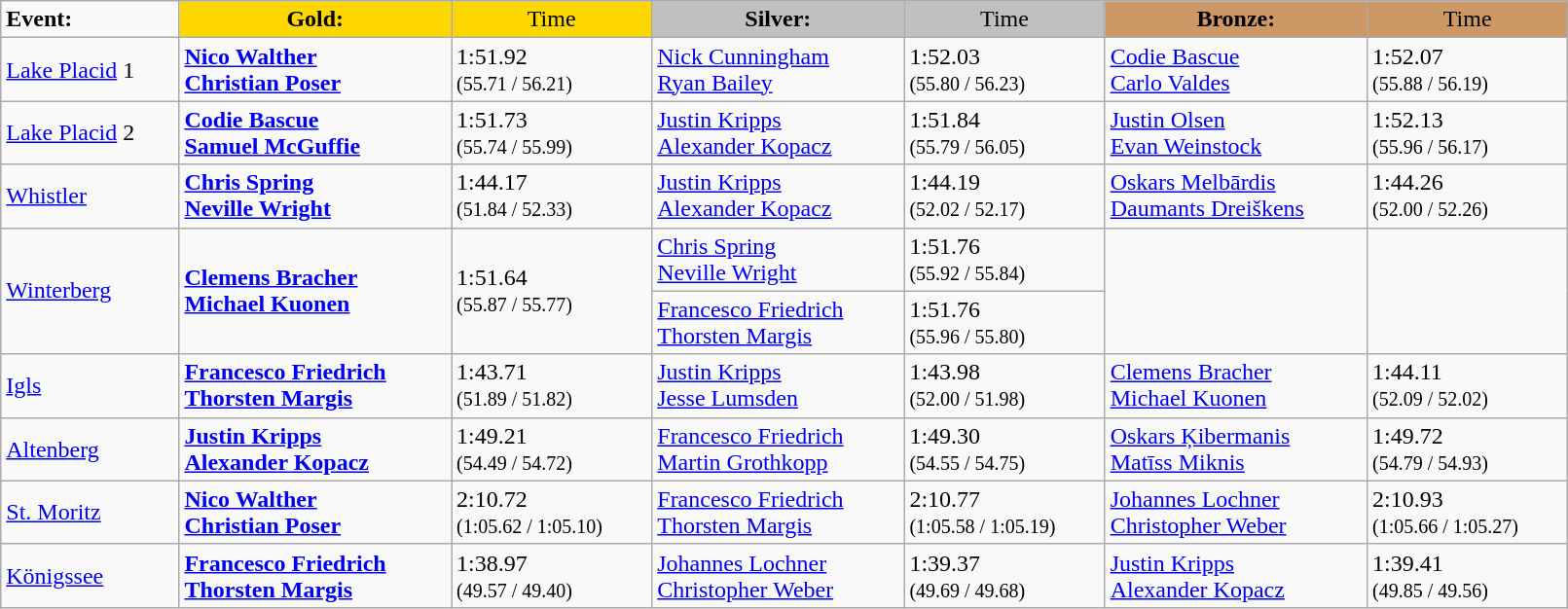<table class="wikitable" style="width:85%;">
<tr>
<td><strong>Event:</strong></td>
<td !  style="text-align:center; background:gold;"><strong>Gold:</strong></td>
<td !  style="text-align:center; background:gold;">Time</td>
<td !  style="text-align:center; background:silver;"><strong>Silver:</strong></td>
<td !  style="text-align:center; background:silver;">Time</td>
<td !  style="text-align:center; background:#c96;"><strong>Bronze:</strong></td>
<td !  style="text-align:center; background:#c96;">Time</td>
</tr>
<tr>
<td> <a href='#'>Lake Placid</a> 1</td>
<td><strong><a href='#'>Nico Walther</a><br><a href='#'>Christian Poser</a><br><small></small></strong></td>
<td>1:51.92<br><small>(55.71 / 56.21)</small></td>
<td><a href='#'>Nick Cunningham</a><br><a href='#'>Ryan Bailey</a><br><small></small></td>
<td>1:52.03<br><small>(55.80 / 56.23)</small></td>
<td><a href='#'>Codie Bascue</a><br><a href='#'>Carlo Valdes</a><br><small></small></td>
<td>1:52.07<br><small>(55.88 / 56.19)</small></td>
</tr>
<tr>
<td> <a href='#'>Lake Placid</a> 2</td>
<td><strong><a href='#'>Codie Bascue</a><br><a href='#'>Samuel McGuffie</a></strong><br><small></small></td>
<td>1:51.73<br><small>(55.74 / 55.99)</small></td>
<td><a href='#'>Justin Kripps</a><br><a href='#'>Alexander Kopacz</a><br><small></small></td>
<td>1:51.84<br><small>(55.79 / 56.05)</small></td>
<td><a href='#'>Justin Olsen</a><br><a href='#'>Evan Weinstock</a><br><small></small></td>
<td>1:52.13<br><small>(55.96 / 56.17)</small></td>
</tr>
<tr>
<td> <a href='#'>Whistler</a></td>
<td><strong><a href='#'>Chris Spring</a><br><a href='#'>Neville Wright</a><br><small></small> </strong></td>
<td>1:44.17<br><small>(51.84 / 52.33)</small></td>
<td><a href='#'>Justin Kripps</a><br><a href='#'>Alexander Kopacz</a><br><small></small></td>
<td>1:44.19<br><small>(52.02 / 52.17)</small></td>
<td><a href='#'>Oskars Melbārdis</a><br><a href='#'>Daumants Dreiškens</a><br><small></small></td>
<td>1:44.26<br><small>(52.00 / 52.26)</small></td>
</tr>
<tr>
<td rowspan=2> <a href='#'>Winterberg</a></td>
<td rowspan=2><strong><a href='#'>Clemens Bracher</a><br><a href='#'>Michael Kuonen</a><br><small></small></strong></td>
<td rowspan=2>1:51.64<br><small>(55.87 / 55.77)</small></td>
<td><a href='#'>Chris Spring</a><br><a href='#'>Neville Wright</a><br><small></small></td>
<td>1:51.76<br><small>(55.92 / 55.84)</small></td>
<td rowspan=2></td>
<td rowspan=2></td>
</tr>
<tr>
<td><a href='#'>Francesco Friedrich</a><br><a href='#'>Thorsten Margis</a><br><small></small></td>
<td>1:51.76<br><small>(55.96 / 55.80)</small></td>
</tr>
<tr>
<td> <a href='#'>Igls</a></td>
<td><strong><a href='#'>Francesco Friedrich</a><br><a href='#'>Thorsten Margis</a><br><small></small></strong></td>
<td>1:43.71<br><small>(51.89 / 51.82)</small></td>
<td><a href='#'>Justin Kripps</a><br><a href='#'>Jesse Lumsden</a><br><small></small></td>
<td>1:43.98<br><small>(52.00 / 51.98)</small></td>
<td><a href='#'>Clemens Bracher</a><br><a href='#'>Michael Kuonen</a><br><small></small></td>
<td>1:44.11 <br><small>(52.09 / 52.02)</small></td>
</tr>
<tr>
<td> <a href='#'>Altenberg</a></td>
<td><strong><a href='#'>Justin Kripps</a><br><a href='#'>Alexander Kopacz</a><br><small></small></strong></td>
<td>1:49.21<br><small>(54.49 / 54.72)</small></td>
<td><a href='#'>Francesco Friedrich</a><br><a href='#'>Martin Grothkopp</a><br><small></small></td>
<td>1:49.30<br><small>(54.55 / 54.75)</small></td>
<td><a href='#'>Oskars Ķibermanis</a><br><a href='#'>Matīss Miknis</a><br><small></small></td>
<td>1:49.72<br><small>(54.79 / 54.93)</small></td>
</tr>
<tr>
<td> <a href='#'>St. Moritz</a></td>
<td><strong><a href='#'>Nico Walther</a><br><a href='#'>Christian Poser</a><br><small></small></strong></td>
<td>2:10.72<br><small>(1:05.62 / 1:05.10)</small></td>
<td><a href='#'>Francesco Friedrich</a><br><a href='#'>Thorsten Margis</a><br><small></small></td>
<td>2:10.77<br><small>(1:05.58 / 1:05.19)</small></td>
<td><a href='#'>Johannes Lochner</a><br><a href='#'>Christopher Weber</a><br><small></small></td>
<td>2:10.93<br><small>(1:05.66 / 1:05.27)</small></td>
</tr>
<tr>
<td> <a href='#'>Königssee</a></td>
<td><strong><a href='#'>Francesco Friedrich</a><br><a href='#'>Thorsten Margis</a><br><small></small></strong></td>
<td>1:38.97<br><small>(49.57 / 49.40)</small></td>
<td><a href='#'>Johannes Lochner</a><br><a href='#'>Christopher Weber</a><br><small></small></td>
<td>1:39.37<br><small>(49.69 / 49.68)</small></td>
<td><a href='#'>Justin Kripps</a><br><a href='#'>Alexander Kopacz</a><br><small></small></td>
<td>1:39.41<br><small>(49.85 / 49.56)</small></td>
</tr>
</table>
